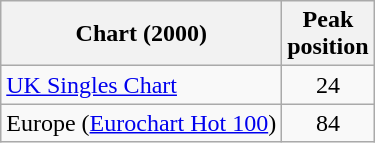<table class="wikitable sortable">
<tr>
<th align="left">Chart (2000)</th>
<th align="left">Peak<br>position</th>
</tr>
<tr>
<td align="left"><a href='#'>UK Singles Chart</a></td>
<td align="center">24</td>
</tr>
<tr>
<td>Europe (<a href='#'>Eurochart Hot 100</a>)</td>
<td align="center">84</td>
</tr>
</table>
